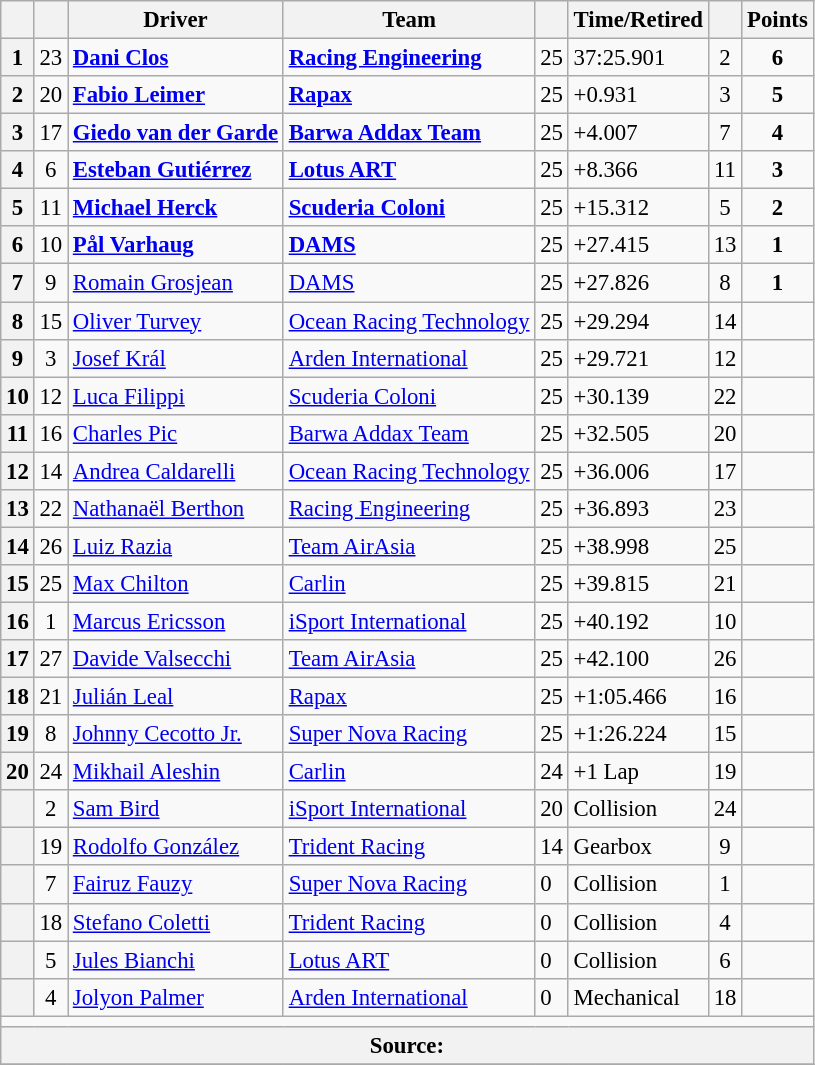<table class="wikitable sortable" style="font-size:95%">
<tr>
<th scope="col"></th>
<th scope="col"></th>
<th scope="col">Driver</th>
<th scope="col">Team</th>
<th scope="col" class="unsortable"></th>
<th scope="col" class="unsortable">Time/Retired</th>
<th scope="col"></th>
<th scope="col">Points</th>
</tr>
<tr>
<th scope="row">1</th>
<td align="center">23</td>
<td data-sort-value="CLO"> <strong><a href='#'>Dani Clos</a></strong></td>
<td><strong><a href='#'>Racing Engineering</a></strong></td>
<td>25</td>
<td>37:25.901</td>
<td align="center">2</td>
<td align="center"><strong>6</strong></td>
</tr>
<tr>
<th scope="row">2</th>
<td align="center">20</td>
<td data-sort-value="LEI"> <strong><a href='#'>Fabio Leimer</a></strong></td>
<td><strong><a href='#'>Rapax</a></strong></td>
<td>25</td>
<td>+0.931</td>
<td align="center">3</td>
<td align="center"><strong>5</strong></td>
</tr>
<tr>
<th scope="row">3</th>
<td align="center">17</td>
<td data-sort-value="VAN"> <strong><a href='#'>Giedo van der Garde</a></strong></td>
<td><strong><a href='#'>Barwa Addax Team</a></strong></td>
<td>25</td>
<td>+4.007</td>
<td align="center">7</td>
<td align="center"><strong>4</strong></td>
</tr>
<tr>
<th scope="row">4</th>
<td align="center">6</td>
<td data-sort-value="GUT"> <strong><a href='#'>Esteban Gutiérrez</a></strong></td>
<td><strong><a href='#'>Lotus ART</a></strong></td>
<td>25</td>
<td>+8.366</td>
<td align="center">11</td>
<td align="center"><strong>3</strong></td>
</tr>
<tr>
<th scope="row">5</th>
<td align="center">11</td>
<td data-sort-value="HER"> <strong><a href='#'>Michael Herck</a></strong></td>
<td><strong><a href='#'>Scuderia Coloni</a></strong></td>
<td>25</td>
<td>+15.312</td>
<td align="center">5</td>
<td align="center"><strong>2</strong></td>
</tr>
<tr>
<th scope="row">6</th>
<td align="center">10</td>
<td data-sort-value="VAR"> <strong><a href='#'>Pål Varhaug</a></strong></td>
<td><strong><a href='#'>DAMS</a></strong></td>
<td>25</td>
<td>+27.415</td>
<td align="center">13</td>
<td align="center"><strong>1</strong></td>
</tr>
<tr>
<th scope="row">7</th>
<td align="center">9</td>
<td data-sort-value="GRO"> <a href='#'>Romain Grosjean</a></td>
<td><a href='#'>DAMS</a></td>
<td>25</td>
<td>+27.826</td>
<td align="center">8</td>
<td align="center"><strong>1</strong></td>
</tr>
<tr>
<th scope="row">8</th>
<td align="center">15</td>
<td data-sort-value="TUR"> <a href='#'>Oliver Turvey</a></td>
<td><a href='#'>Ocean Racing Technology</a></td>
<td>25</td>
<td>+29.294</td>
<td align="center">14</td>
<td></td>
</tr>
<tr>
<th scope="row">9</th>
<td align="center">3</td>
<td data-sort-value="KRA"> <a href='#'>Josef Král</a></td>
<td><a href='#'>Arden International</a></td>
<td>25</td>
<td>+29.721</td>
<td align="center">12</td>
<td></td>
</tr>
<tr>
<th scope="row">10</th>
<td align="center">12</td>
<td data-sort-value="FIL"> <a href='#'>Luca Filippi</a></td>
<td><a href='#'>Scuderia Coloni</a></td>
<td>25</td>
<td>+30.139</td>
<td align="center">22</td>
<td></td>
</tr>
<tr>
<th scope="row">11</th>
<td align="center">16</td>
<td data-sort-value="PIC"> <a href='#'>Charles Pic</a></td>
<td><a href='#'>Barwa Addax Team</a></td>
<td>25</td>
<td>+32.505</td>
<td align="center">20</td>
<td></td>
</tr>
<tr>
<th scope="row">12</th>
<td align="center">14</td>
<td data-sort-value="CAL"> <a href='#'>Andrea Caldarelli</a></td>
<td><a href='#'>Ocean Racing Technology</a></td>
<td>25</td>
<td>+36.006</td>
<td align="center">17</td>
<td></td>
</tr>
<tr>
<th scope="row">13</th>
<td align="center">22</td>
<td data-sort-value="BER"> <a href='#'>Nathanaël Berthon</a></td>
<td><a href='#'>Racing Engineering</a></td>
<td>25</td>
<td>+36.893</td>
<td align="center">23</td>
<td></td>
</tr>
<tr>
<th scope="row">14</th>
<td align="center">26</td>
<td data-sort-value="RAZ"> <a href='#'>Luiz Razia</a></td>
<td><a href='#'>Team AirAsia</a></td>
<td>25</td>
<td>+38.998</td>
<td align="center">25</td>
<td></td>
</tr>
<tr>
<th scope="row">15</th>
<td align="center">25</td>
<td data-sort-value="CHI"> <a href='#'>Max Chilton</a></td>
<td><a href='#'>Carlin</a></td>
<td>25</td>
<td>+39.815</td>
<td align="center">21</td>
<td></td>
</tr>
<tr>
<th scope="row">16</th>
<td align="center">1</td>
<td data-sort-value="ERI"> <a href='#'>Marcus Ericsson</a></td>
<td><a href='#'>iSport International</a></td>
<td>25</td>
<td>+40.192</td>
<td align="center">10</td>
<td></td>
</tr>
<tr>
<th scope="row">17</th>
<td align="center">27</td>
<td data-sort-value="VAL"> <a href='#'>Davide Valsecchi</a></td>
<td><a href='#'>Team AirAsia</a></td>
<td>25</td>
<td>+42.100</td>
<td align="center">26</td>
<td></td>
</tr>
<tr>
<th scope="row">18</th>
<td align="center">21</td>
<td data-sort-value="LEA"> <a href='#'>Julián Leal</a></td>
<td><a href='#'>Rapax</a></td>
<td>25</td>
<td>+1:05.466</td>
<td align="center">16</td>
<td></td>
</tr>
<tr>
<th scope="row">19</th>
<td align="center">8</td>
<td data-sort-value="CEC"> <a href='#'>Johnny Cecotto Jr.</a></td>
<td><a href='#'>Super Nova Racing</a></td>
<td>25</td>
<td>+1:26.224</td>
<td align="center">15</td>
<td></td>
</tr>
<tr>
<th scope="row">20</th>
<td align="center">24</td>
<td data-sort-value="ALE"> <a href='#'>Mikhail Aleshin</a></td>
<td><a href='#'>Carlin</a></td>
<td>24</td>
<td>+1 Lap</td>
<td align="center">19</td>
<td></td>
</tr>
<tr>
<th scope="row" data-sort-value="21"></th>
<td align="center">2</td>
<td data-sort-value="BIR"> <a href='#'>Sam Bird</a></td>
<td><a href='#'>iSport International</a></td>
<td>20</td>
<td>Collision</td>
<td align="center">24</td>
<td></td>
</tr>
<tr>
<th scope="row"  data-sort-value="22"></th>
<td align="center">19</td>
<td data-sort-value="GON"> <a href='#'>Rodolfo González</a></td>
<td><a href='#'>Trident Racing</a></td>
<td>14</td>
<td>Gearbox</td>
<td align="center">9</td>
<td></td>
</tr>
<tr>
<th scope="row" data-sort-value="23"></th>
<td align="center">7</td>
<td data-sort-value="FAU"> <a href='#'>Fairuz Fauzy</a></td>
<td><a href='#'>Super Nova Racing</a></td>
<td>0</td>
<td>Collision</td>
<td align="center">1</td>
<td></td>
</tr>
<tr>
<th scope="row" data-sort-value="24"></th>
<td align="center">18</td>
<td data-sort-value="COL"> <a href='#'>Stefano Coletti</a></td>
<td><a href='#'>Trident Racing</a></td>
<td>0</td>
<td>Collision</td>
<td align="center">4</td>
<td></td>
</tr>
<tr>
<th scope="row" data-sort-value="25"></th>
<td align="center">5</td>
<td data-sort-value="BIA"> <a href='#'>Jules Bianchi</a></td>
<td><a href='#'>Lotus ART</a></td>
<td>0</td>
<td>Collision</td>
<td align="center">6</td>
<td></td>
</tr>
<tr>
<th scope="row" data-sort-value="26"></th>
<td align="center">4</td>
<td data-sort-value="PAL"> <a href='#'>Jolyon Palmer</a></td>
<td><a href='#'>Arden International</a></td>
<td>0</td>
<td>Mechanical</td>
<td align="center">18</td>
<td></td>
</tr>
<tr class="sortbottom">
<td colspan=8></td>
</tr>
<tr class="sortbottom">
<th colspan="8">Source:</th>
</tr>
<tr>
</tr>
</table>
